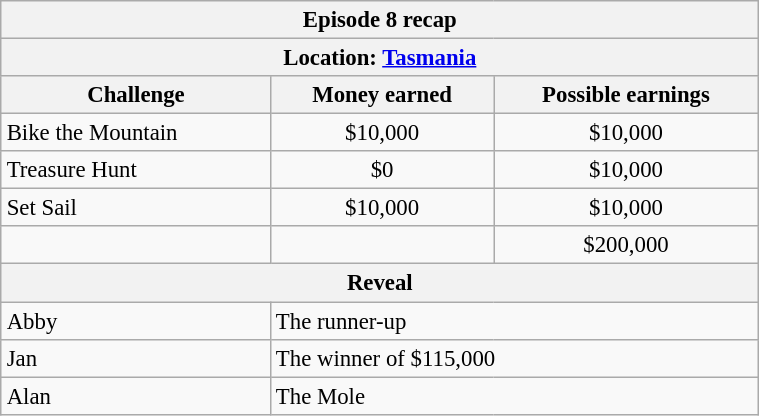<table class="wikitable" style="font-size: 95%; margin: 10px" align="right" width="40%">
<tr>
<th colspan=3>Episode 8 recap</th>
</tr>
<tr>
<th colspan=3>Location: <a href='#'>Tasmania</a></th>
</tr>
<tr>
<th>Challenge</th>
<th>Money earned</th>
<th>Possible earnings</th>
</tr>
<tr>
<td>Bike the Mountain</td>
<td align="center">$10,000</td>
<td align="center">$10,000</td>
</tr>
<tr>
<td>Treasure Hunt</td>
<td align="center">$0</td>
<td align="center">$10,000</td>
</tr>
<tr>
<td>Set Sail</td>
<td align="center">$10,000</td>
<td align="center">$10,000</td>
</tr>
<tr>
<td><strong></strong></td>
<td align="center"><strong></strong></td>
<td align="center">$200,000</td>
</tr>
<tr>
<th colspan=3>Reveal</th>
</tr>
<tr>
<td>Abby</td>
<td colspan=2>The runner-up</td>
</tr>
<tr>
<td>Jan</td>
<td colspan=2>The winner of $115,000</td>
</tr>
<tr>
<td>Alan</td>
<td colspan=2>The Mole</td>
</tr>
</table>
